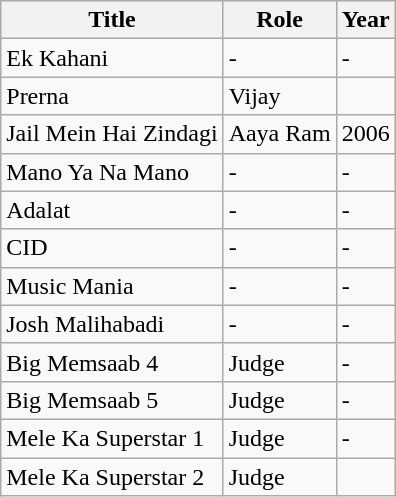<table class="wikitable">
<tr>
<th>Title</th>
<th>Role</th>
<th>Year</th>
</tr>
<tr>
<td>Ek Kahani</td>
<td>-</td>
<td>-</td>
</tr>
<tr>
<td>Prerna</td>
<td>Vijay</td>
<td></td>
</tr>
<tr>
<td>Jail Mein Hai Zindagi</td>
<td>Aaya Ram</td>
<td>2006</td>
</tr>
<tr>
<td>Mano Ya Na Mano</td>
<td>-</td>
<td>-</td>
</tr>
<tr>
<td>Adalat</td>
<td>-</td>
<td>-</td>
</tr>
<tr>
<td>CID</td>
<td>-</td>
<td>-</td>
</tr>
<tr>
<td>Music Mania</td>
<td>-</td>
<td>-</td>
</tr>
<tr>
<td>Josh Malihabadi</td>
<td>-</td>
<td>-</td>
</tr>
<tr>
<td>Big Memsaab 4</td>
<td>Judge</td>
<td>-</td>
</tr>
<tr>
<td>Big Memsaab 5</td>
<td>Judge</td>
<td>-</td>
</tr>
<tr>
<td>Mele Ka Superstar 1</td>
<td>Judge</td>
<td>-</td>
</tr>
<tr>
<td>Mele Ka Superstar 2</td>
<td>Judge</td>
<td></td>
</tr>
</table>
